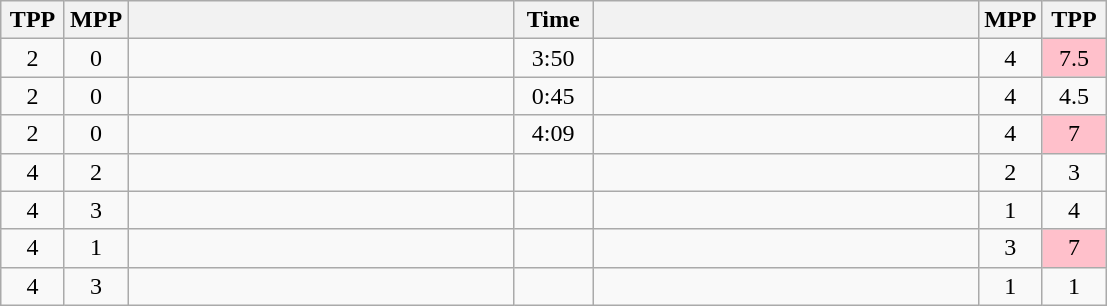<table class="wikitable" style="text-align: center;" |>
<tr>
<th width="35">TPP</th>
<th width="35">MPP</th>
<th width="250"></th>
<th width="45">Time</th>
<th width="250"></th>
<th width="35">MPP</th>
<th width="35">TPP</th>
</tr>
<tr>
<td>2</td>
<td>0</td>
<td style="text-align:left;"><strong></strong></td>
<td>3:50</td>
<td style="text-align:left;"></td>
<td>4</td>
<td bgcolor=pink>7.5</td>
</tr>
<tr>
<td>2</td>
<td>0</td>
<td style="text-align:left;"><strong></strong></td>
<td>0:45</td>
<td style="text-align:left;"></td>
<td>4</td>
<td>4.5</td>
</tr>
<tr>
<td>2</td>
<td>0</td>
<td style="text-align:left;"><strong></strong></td>
<td>4:09</td>
<td style="text-align:left;"></td>
<td>4</td>
<td bgcolor=pink>7</td>
</tr>
<tr>
<td>4</td>
<td>2</td>
<td style="text-align:left;"></td>
<td></td>
<td style="text-align:left;"></td>
<td>2</td>
<td>3</td>
</tr>
<tr>
<td>4</td>
<td>3</td>
<td style="text-align:left;"></td>
<td></td>
<td style="text-align:left;"><strong></strong></td>
<td>1</td>
<td>4</td>
</tr>
<tr>
<td>4</td>
<td>1</td>
<td style="text-align:left;"><strong></strong></td>
<td></td>
<td style="text-align:left;"></td>
<td>3</td>
<td bgcolor=pink>7</td>
</tr>
<tr>
<td>4</td>
<td>3</td>
<td style="text-align:left;"></td>
<td></td>
<td style="text-align:left;"><strong></strong></td>
<td>1</td>
<td>1</td>
</tr>
</table>
